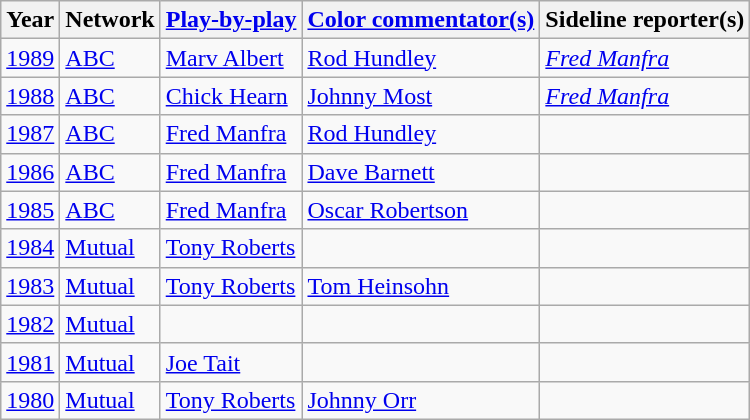<table class=wikitable>
<tr>
<th>Year</th>
<th>Network</th>
<th><a href='#'>Play-by-play</a></th>
<th><a href='#'>Color commentator(s)</a></th>
<th>Sideline reporter(s)</th>
</tr>
<tr>
<td><a href='#'>1989</a></td>
<td><a href='#'>ABC</a></td>
<td><a href='#'>Marv Albert</a></td>
<td><a href='#'>Rod Hundley</a></td>
<td><em><a href='#'>Fred Manfra</a></em></td>
</tr>
<tr>
<td><a href='#'>1988</a></td>
<td><a href='#'>ABC</a></td>
<td><a href='#'>Chick Hearn</a></td>
<td><a href='#'>Johnny Most</a></td>
<td><em><a href='#'>Fred Manfra</a></em></td>
</tr>
<tr>
<td><a href='#'>1987</a></td>
<td><a href='#'>ABC</a></td>
<td><a href='#'>Fred Manfra</a></td>
<td><a href='#'>Rod Hundley</a></td>
<td></td>
</tr>
<tr>
<td><a href='#'>1986</a></td>
<td><a href='#'>ABC</a></td>
<td><a href='#'>Fred Manfra</a></td>
<td><a href='#'>Dave Barnett</a></td>
<td></td>
</tr>
<tr>
<td><a href='#'>1985</a></td>
<td><a href='#'>ABC</a></td>
<td><a href='#'>Fred Manfra</a></td>
<td><a href='#'>Oscar Robertson</a></td>
<td></td>
</tr>
<tr>
<td><a href='#'>1984</a></td>
<td><a href='#'>Mutual</a></td>
<td><a href='#'>Tony Roberts</a></td>
<td></td>
<td></td>
</tr>
<tr>
<td><a href='#'>1983</a></td>
<td><a href='#'>Mutual</a></td>
<td><a href='#'>Tony Roberts</a></td>
<td><a href='#'>Tom Heinsohn</a></td>
<td></td>
</tr>
<tr>
<td><a href='#'>1982</a></td>
<td><a href='#'>Mutual</a></td>
<td></td>
<td></td>
<td></td>
</tr>
<tr>
<td><a href='#'>1981</a></td>
<td><a href='#'>Mutual</a></td>
<td><a href='#'>Joe Tait</a></td>
<td></td>
<td></td>
</tr>
<tr>
<td><a href='#'>1980</a></td>
<td><a href='#'>Mutual</a></td>
<td><a href='#'>Tony Roberts</a></td>
<td><a href='#'>Johnny Orr</a></td>
<td></td>
</tr>
</table>
